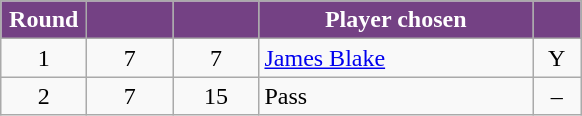<table class="wikitable" style="text-align:left">
<tr>
<th style="background:#744184; color:white" width="50px">Round</th>
<th style="background:#744184; color:white" width="50px"></th>
<th style="background:#744184; color:white" width="50px"></th>
<th style="background:#744184; color:white" width="175px">Player chosen</th>
<th style="background:#744184; color:white" width="25px"></th>
</tr>
<tr>
<td style="text-align:center">1</td>
<td style="text-align:center">7</td>
<td style="text-align:center">7</td>
<td><a href='#'>James Blake</a></td>
<td style="text-align:center">Y</td>
</tr>
<tr>
<td style="text-align:center">2</td>
<td style="text-align:center">7</td>
<td style="text-align:center">15</td>
<td>Pass</td>
<td style="text-align:center">–</td>
</tr>
</table>
